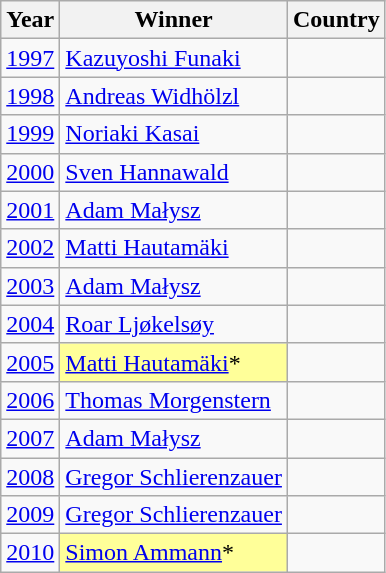<table class="wikitable sortable">
<tr>
<th>Year</th>
<th>Winner</th>
<th>Country</th>
</tr>
<tr>
<td><a href='#'>1997</a></td>
<td><a href='#'>Kazuyoshi Funaki</a></td>
<td></td>
</tr>
<tr>
<td><a href='#'>1998</a></td>
<td><a href='#'>Andreas Widhölzl</a></td>
<td></td>
</tr>
<tr>
<td><a href='#'>1999</a></td>
<td><a href='#'>Noriaki Kasai</a></td>
<td></td>
</tr>
<tr>
<td><a href='#'>2000</a></td>
<td><a href='#'>Sven Hannawald</a></td>
<td></td>
</tr>
<tr>
<td><a href='#'>2001</a></td>
<td><a href='#'>Adam Małysz</a></td>
<td></td>
</tr>
<tr>
<td><a href='#'>2002</a></td>
<td><a href='#'>Matti Hautamäki</a></td>
<td></td>
</tr>
<tr>
<td><a href='#'>2003</a></td>
<td><a href='#'>Adam Małysz</a></td>
<td></td>
</tr>
<tr>
<td><a href='#'>2004</a></td>
<td><a href='#'>Roar Ljøkelsøy</a></td>
<td></td>
</tr>
<tr>
<td><a href='#'>2005</a></td>
<td bgcolor="#FFFF99"><a href='#'>Matti Hautamäki</a>*</td>
<td></td>
</tr>
<tr>
<td><a href='#'>2006</a></td>
<td><a href='#'>Thomas Morgenstern</a></td>
<td></td>
</tr>
<tr>
<td><a href='#'>2007</a></td>
<td><a href='#'>Adam Małysz</a></td>
<td></td>
</tr>
<tr>
<td><a href='#'>2008</a></td>
<td><a href='#'>Gregor Schlierenzauer</a></td>
<td></td>
</tr>
<tr>
<td><a href='#'>2009</a></td>
<td><a href='#'>Gregor Schlierenzauer</a></td>
<td></td>
</tr>
<tr>
<td><a href='#'>2010</a></td>
<td bgcolor="#FFFF99"><a href='#'>Simon Ammann</a>*</td>
<td></td>
</tr>
</table>
